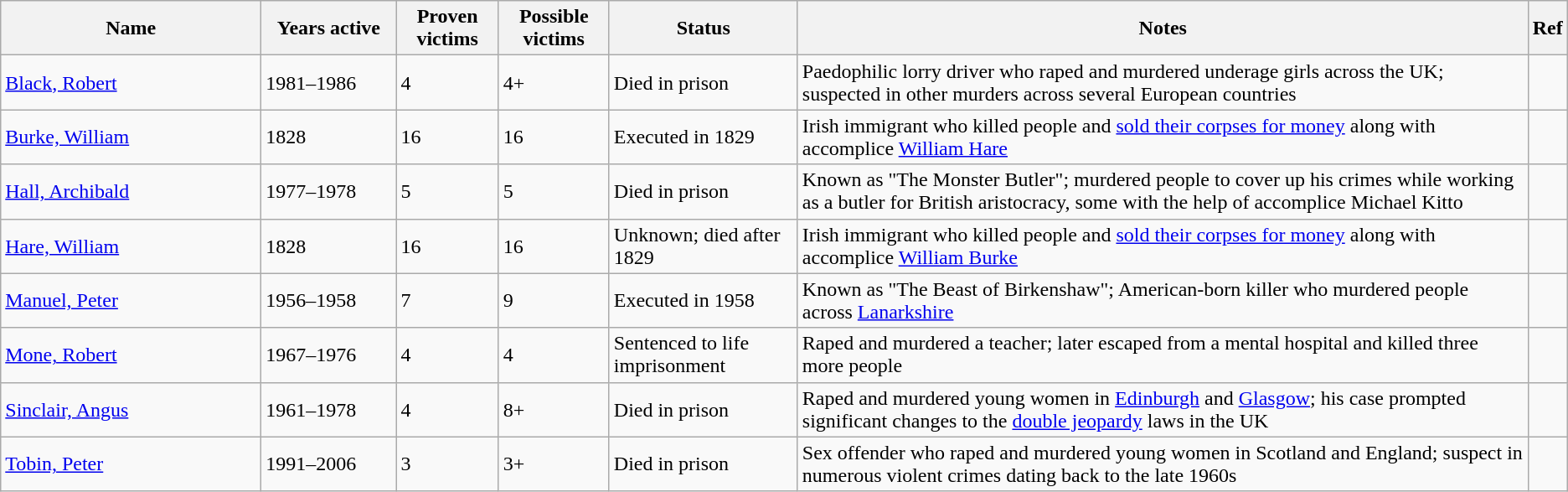<table class="wikitable sortable">
<tr>
<th width="200px">Name</th>
<th width="100px">Years active</th>
<th data-sort-type="number">Proven victims</th>
<th data-sort-type="number">Possible victims</th>
<th>Status</th>
<th>Notes</th>
<th>Ref</th>
</tr>
<tr>
<td><a href='#'>Black, Robert</a></td>
<td>1981–1986</td>
<td>4</td>
<td>4+</td>
<td>Died in prison</td>
<td>Paedophilic lorry driver who raped and murdered underage girls across the UK; suspected in other murders across several European countries</td>
<td></td>
</tr>
<tr>
<td><a href='#'>Burke, William</a></td>
<td>1828</td>
<td>16</td>
<td>16</td>
<td>Executed in 1829</td>
<td>Irish immigrant who killed people and <a href='#'>sold their corpses for money</a> along with accomplice <a href='#'>William Hare</a></td>
<td></td>
</tr>
<tr>
<td><a href='#'>Hall, Archibald</a></td>
<td>1977–1978</td>
<td>5</td>
<td>5</td>
<td>Died in prison</td>
<td>Known as "The Monster Butler"; murdered people to cover up his crimes while working as a butler for British aristocracy, some with the help of accomplice Michael Kitto</td>
<td></td>
</tr>
<tr>
<td><a href='#'>Hare, William</a></td>
<td>1828</td>
<td>16</td>
<td>16</td>
<td>Unknown; died after 1829</td>
<td>Irish immigrant who killed people and <a href='#'>sold their corpses for money</a> along with accomplice <a href='#'>William Burke</a></td>
<td></td>
</tr>
<tr>
<td><a href='#'>Manuel, Peter</a></td>
<td>1956–1958</td>
<td>7</td>
<td>9</td>
<td>Executed in 1958</td>
<td>Known as "The Beast of Birkenshaw"; American-born killer who murdered people across <a href='#'>Lanarkshire</a></td>
<td></td>
</tr>
<tr>
<td><a href='#'>Mone, Robert</a></td>
<td>1967–1976</td>
<td>4</td>
<td>4</td>
<td>Sentenced to life imprisonment</td>
<td>Raped and murdered a teacher; later escaped from a mental hospital and killed three more people</td>
<td></td>
</tr>
<tr>
<td><a href='#'>Sinclair, Angus</a></td>
<td>1961–1978</td>
<td>4</td>
<td>8+</td>
<td>Died in prison</td>
<td>Raped and murdered young women in <a href='#'>Edinburgh</a> and <a href='#'>Glasgow</a>; his case prompted significant changes to the <a href='#'>double jeopardy</a> laws in the UK</td>
<td></td>
</tr>
<tr>
<td><a href='#'>Tobin, Peter</a></td>
<td>1991–2006</td>
<td>3</td>
<td>3+</td>
<td>Died in prison</td>
<td>Sex offender who raped and murdered young women in Scotland and England; suspect in numerous violent crimes dating back to the late 1960s</td>
<td></td>
</tr>
</table>
